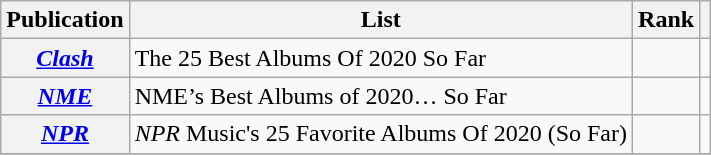<table class="wikitable sortable plainrowheaders">
<tr>
<th scope="col">Publication</th>
<th scope="col">List</th>
<th scope="col">Rank</th>
<th scope="col" class="unsortable"></th>
</tr>
<tr>
<th scope="row"><em><a href='#'>Clash</a></em></th>
<td>The 25 Best Albums Of 2020 So Far</td>
<td></td>
<td></td>
</tr>
<tr>
<th scope="row"><em><a href='#'>NME</a></em></th>
<td>NME’s Best Albums of 2020… So Far</td>
<td></td>
<td></td>
</tr>
<tr>
<th scope="row"><em><a href='#'>NPR</a></em></th>
<td><em>NPR</em> Music's 25 Favorite Albums Of 2020 (So Far)</td>
<td></td>
<td></td>
</tr>
<tr>
</tr>
</table>
